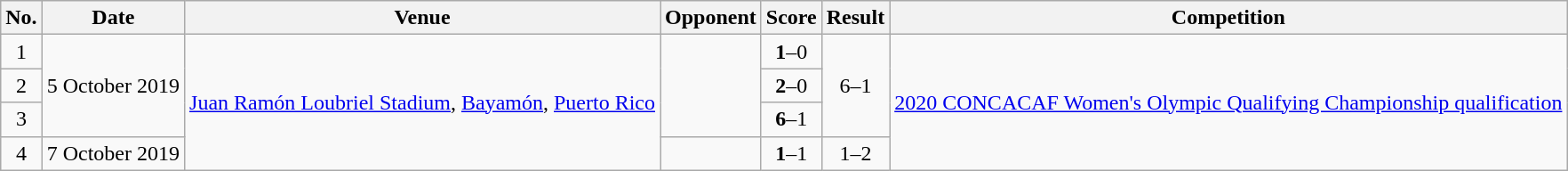<table class="wikitable">
<tr>
<th>No.</th>
<th>Date</th>
<th>Venue</th>
<th>Opponent</th>
<th>Score</th>
<th>Result</th>
<th>Competition</th>
</tr>
<tr>
<td style="text-align:center;">1</td>
<td rowspan=3>5 October 2019</td>
<td rowspan=4><a href='#'>Juan Ramón Loubriel Stadium</a>, <a href='#'>Bayamón</a>, <a href='#'>Puerto Rico</a></td>
<td rowspan=3></td>
<td style="text-align:center;"><strong>1</strong>–0</td>
<td rowspan=3 style="text-align:center;">6–1</td>
<td rowspan=4><a href='#'>2020 CONCACAF Women's Olympic Qualifying Championship qualification</a></td>
</tr>
<tr style="text-align:center;">
<td>2</td>
<td><strong>2</strong>–0</td>
</tr>
<tr style="text-align:center;">
<td>3</td>
<td><strong>6</strong>–1</td>
</tr>
<tr>
<td style="text-align:center;">4</td>
<td>7 October 2019</td>
<td></td>
<td style="text-align:center;"><strong>1</strong>–1</td>
<td style="text-align:center;">1–2</td>
</tr>
</table>
